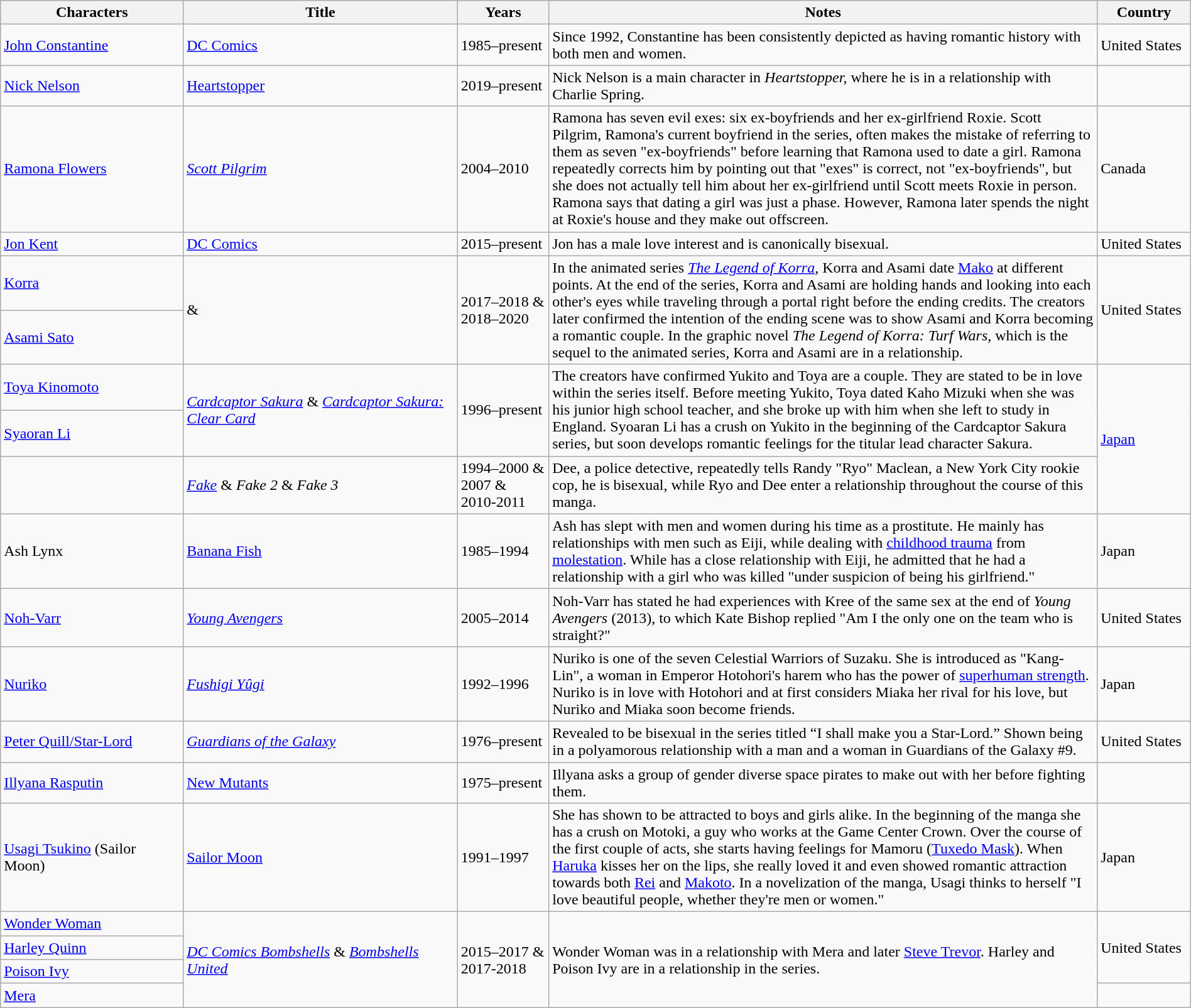<table class="wikitable sortable" style="width: 100%">
<tr>
<th style="width:10%;">Characters</th>
<th style="width:15%;">Title</th>
<th style="width:5%;">Years</th>
<th style="width:30%;">Notes</th>
<th style="width:5%;">Country</th>
</tr>
<tr>
<td><a href='#'>John Constantine</a></td>
<td><a href='#'>DC Comics</a></td>
<td>1985–present</td>
<td>Since 1992, Constantine has been consistently depicted as having romantic history with both men and women. </td>
<td>United States</td>
</tr>
<tr>
<td><a href='#'>Nick Nelson</a></td>
<td><a href='#'>Heartstopper</a></td>
<td>2019–present</td>
<td>Nick Nelson is a main character in <em>Heartstopper,</em> where he is in a relationship with Charlie Spring.</td>
<td></td>
</tr>
<tr>
<td><a href='#'>Ramona Flowers</a></td>
<td><em><a href='#'>Scott Pilgrim</a></em></td>
<td>2004–2010</td>
<td>Ramona has seven evil exes: six ex-boyfriends and her ex-girlfriend Roxie. Scott Pilgrim, Ramona's current boyfriend in the series, often makes the mistake of referring to them as seven "ex-boyfriends" before learning that Ramona used to date a girl. Ramona repeatedly corrects him by pointing out that "exes" is correct, not "ex-boyfriends", but she does not actually tell him about her ex-girlfriend until Scott meets Roxie in person. Ramona says that dating a girl was just a phase. However, Ramona later spends the night at Roxie's house and they make out offscreen.</td>
<td>Canada</td>
</tr>
<tr>
<td><a href='#'> Jon Kent</a></td>
<td><a href='#'>DC Comics</a></td>
<td>2015–present</td>
<td>Jon has a male love interest and is canonically bisexual. </td>
<td>United States</td>
</tr>
<tr>
<td><a href='#'>Korra</a></td>
<td rowspan="2"><em></em> & <em></em></td>
<td rowspan="2">2017–2018 & 2018–2020</td>
<td rowspan="2">In the animated series <em><a href='#'>The Legend of Korra</a></em>, Korra and Asami date <a href='#'>Mako</a> at different points. At the end of the series, Korra and Asami are holding hands and looking into each other's eyes while traveling through a portal right before the ending credits. The creators later confirmed the intention of the ending scene was to show Asami and Korra becoming a romantic couple. In the graphic novel <em>The Legend of Korra: Turf Wars</em>, which is the sequel to the animated series, Korra and Asami are in a relationship.</td>
<td rowspan="2">United States</td>
</tr>
<tr>
<td><a href='#'>Asami Sato</a></td>
</tr>
<tr>
<td><a href='#'>Toya Kinomoto</a></td>
<td rowspan="2"><em><a href='#'>Cardcaptor Sakura</a></em> & <em><a href='#'>Cardcaptor Sakura: Clear Card</a></em></td>
<td rowspan="2">1996–present</td>
<td rowspan="2">The creators have confirmed Yukito and Toya are a couple. They are stated to be in love within the series itself. Before meeting Yukito, Toya dated Kaho Mizuki when she was his junior high school teacher, and she broke up with him when she left to study in England. Syoaran Li has a crush on Yukito in the beginning of the Cardcaptor Sakura series, but soon develops romantic feelings for the titular lead character Sakura.</td>
<td rowspan="3"><a href='#'>Japan</a></td>
</tr>
<tr>
<td><a href='#'>Syaoran Li</a></td>
</tr>
<tr>
<td></td>
<td><em><a href='#'>Fake</a></em> & <em>Fake 2</em> & <em>Fake 3</em></td>
<td>1994–2000 & 2007 & 2010-2011</td>
<td>Dee, a police detective, repeatedly tells Randy "Ryo" Maclean, a New York City rookie cop, he is bisexual, while Ryo and Dee enter a relationship throughout the course of this manga.</td>
</tr>
<tr>
<td>Ash Lynx</td>
<td><a href='#'>Banana Fish</a></td>
<td>1985–1994</td>
<td>Ash has slept with men and women during his time as a prostitute. He mainly has relationships with men such as Eiji, while dealing with <a href='#'>childhood trauma</a> from <a href='#'>molestation</a>. While has a close relationship with Eiji, he admitted that he had a relationship with a girl who was killed "under suspicion of being his girlfriend."</td>
<td>Japan</td>
</tr>
<tr>
<td><a href='#'>Noh-Varr</a></td>
<td><em><a href='#'>Young Avengers</a></em></td>
<td>2005–2014</td>
<td>Noh-Varr has stated he had experiences with Kree of the same sex at the end of <em>Young Avengers</em> (2013), to which Kate Bishop replied "Am I the only one on the team who is straight?"</td>
<td>United States</td>
</tr>
<tr>
<td><a href='#'>Nuriko</a></td>
<td><em><a href='#'>Fushigi Yûgi</a></em></td>
<td>1992–1996</td>
<td>Nuriko is one of the seven Celestial Warriors of Suzaku. She is introduced as "Kang-Lin", a woman in Emperor Hotohori's harem who has the power of <a href='#'>superhuman strength</a>. Nuriko is in love with Hotohori and at first considers Miaka her rival for his love, but Nuriko and Miaka soon become friends.</td>
<td>Japan</td>
</tr>
<tr>
<td><a href='#'>Peter Quill/Star-Lord</a></td>
<td><em><a href='#'>Guardians of the Galaxy</a></em></td>
<td>1976–present</td>
<td>Revealed to be bisexual in the series titled “I shall make you a Star-Lord.” Shown being in a polyamorous relationship with a man and a woman in Guardians of the Galaxy #9.</td>
<td>United States</td>
</tr>
<tr>
<td><a href='#'>Illyana Rasputin</a></td>
<td><a href='#'>New Mutants</a></td>
<td>1975–present</td>
<td>Illyana asks a group of gender diverse space pirates to make out with her before fighting them.</td>
<td></td>
</tr>
<tr>
<td><a href='#'>Usagi Tsukino</a>  (Sailor Moon)</td>
<td><a href='#'>Sailor Moon</a></td>
<td>1991–1997</td>
<td>She has shown to be attracted to boys and girls alike. In the beginning of the manga she has a crush on Motoki, a guy who works at the Game Center Crown. Over the course of the first couple of acts, she starts having feelings for Mamoru (<a href='#'>Tuxedo Mask</a>). When <a href='#'>Haruka</a> kisses her on the lips, she really loved it and even showed romantic attraction towards both <a href='#'>Rei</a> and <a href='#'>Makoto</a>. In a novelization of the manga, Usagi thinks to herself "I love beautiful people, whether they're men or women."</td>
<td>Japan</td>
</tr>
<tr>
<td><a href='#'>Wonder Woman</a></td>
<td rowspan="4"><em><a href='#'>DC Comics Bombshells</a></em> & <em><a href='#'>Bombshells United</a></em></td>
<td rowspan="4">2015–2017 & 2017-2018</td>
<td rowspan="4">Wonder Woman was in a relationship with Mera and later <a href='#'>Steve Trevor</a>. Harley and Poison Ivy are in a relationship in the series.</td>
<td rowspan="3">United States</td>
</tr>
<tr>
<td><a href='#'>Harley Quinn</a></td>
</tr>
<tr>
<td><a href='#'>Poison Ivy</a></td>
</tr>
<tr>
<td><a href='#'>Mera</a></td>
</tr>
</table>
